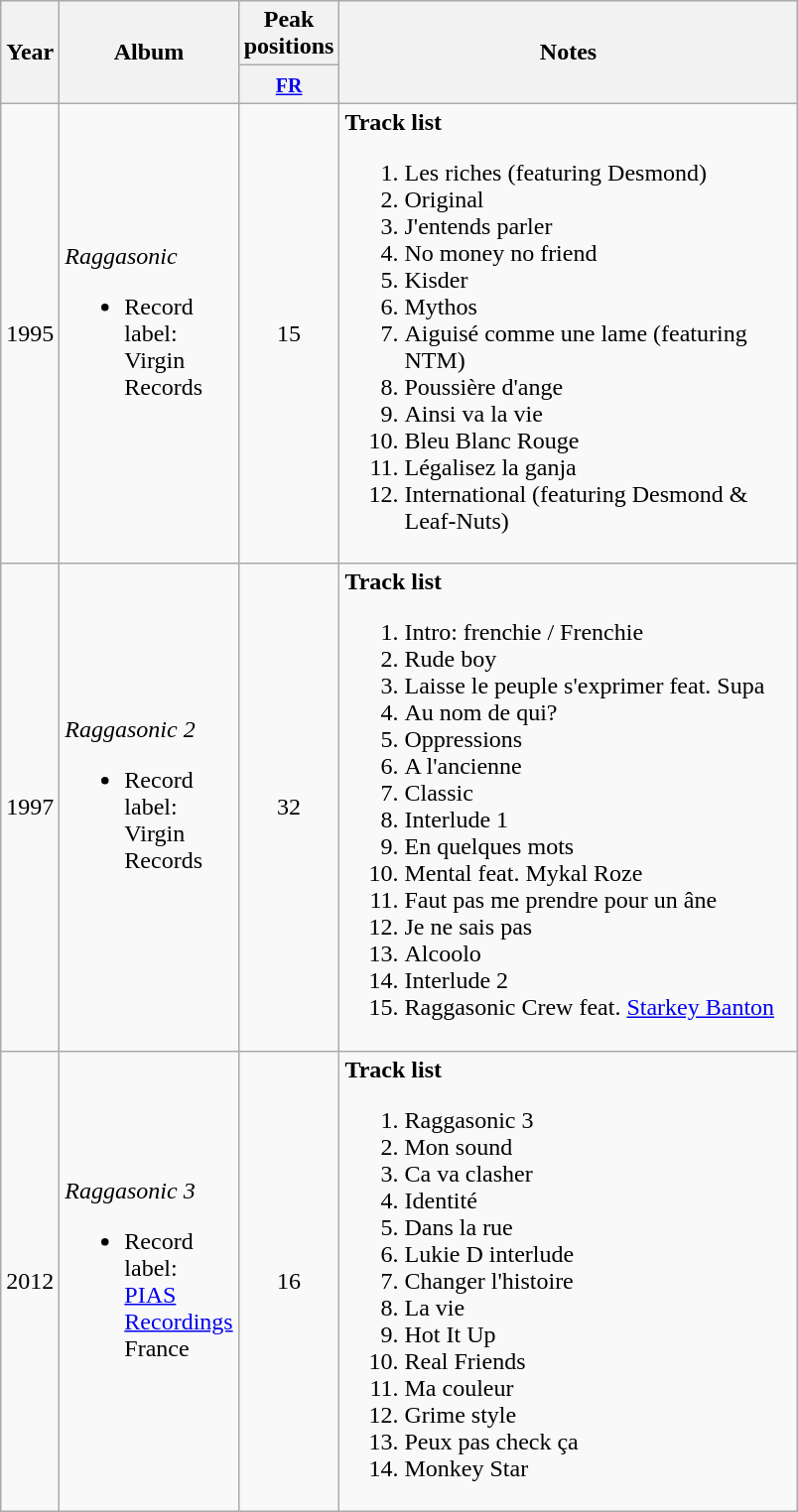<table class="wikitable">
<tr>
<th align="center" rowspan="2" width="10">Year</th>
<th align="center" rowspan="2" width="80">Album</th>
<th align="center" colspan="1">Peak <br>positions</th>
<th align="center" rowspan="2" width="300">Notes</th>
</tr>
<tr>
<th width="20"><small><a href='#'>FR</a></small><br></th>
</tr>
<tr>
<td align="center" rowspan="1">1995</td>
<td><em>Raggasonic</em><br><ul><li>Record label: Virgin Records</li></ul></td>
<td align="center">15</td>
<td><strong>Track list</strong><br><ol><li>Les riches (featuring Desmond)</li><li>Original</li><li>J'entends parler</li><li>No money no friend</li><li>Kisder</li><li>Mythos</li><li>Aiguisé comme une lame (featuring NTM)</li><li>Poussière d'ange</li><li>Ainsi va la vie</li><li>Bleu Blanc Rouge</li><li>Légalisez la ganja</li><li>International (featuring Desmond & Leaf-Nuts)</li></ol></td>
</tr>
<tr>
<td align="center" rowspan="1">1997</td>
<td><em>Raggasonic 2</em><br><ul><li>Record label: Virgin Records</li></ul></td>
<td align="center">32</td>
<td><strong>Track list</strong><br><ol><li>Intro: frenchie / Frenchie</li><li>Rude boy</li><li>Laisse le peuple s'exprimer feat. Supa</li><li>Au nom de qui?</li><li>Oppressions</li><li>A l'ancienne</li><li>Classic</li><li>Interlude 1</li><li>En quelques mots</li><li>Mental feat. Mykal Roze</li><li>Faut pas me prendre pour un âne</li><li>Je ne sais pas</li><li>Alcoolo</li><li>Interlude 2</li><li>Raggasonic Crew feat. <a href='#'>Starkey Banton</a></li></ol></td>
</tr>
<tr>
<td align="center" rowspan="1">2012</td>
<td><em>Raggasonic 3</em><br><ul><li>Record label: <a href='#'>PIAS Recordings</a> France</li></ul></td>
<td align="center">16</td>
<td><strong>Track list</strong><br><ol><li>Raggasonic 3</li><li>Mon sound</li><li>Ca va clasher</li><li>Identité</li><li>Dans la rue</li><li>Lukie D interlude</li><li>Changer l'histoire</li><li>La vie</li><li>Hot It Up</li><li>Real Friends</li><li>Ma couleur</li><li>Grime style</li><li>Peux pas check ça</li><li>Monkey Star</li></ol></td>
</tr>
</table>
